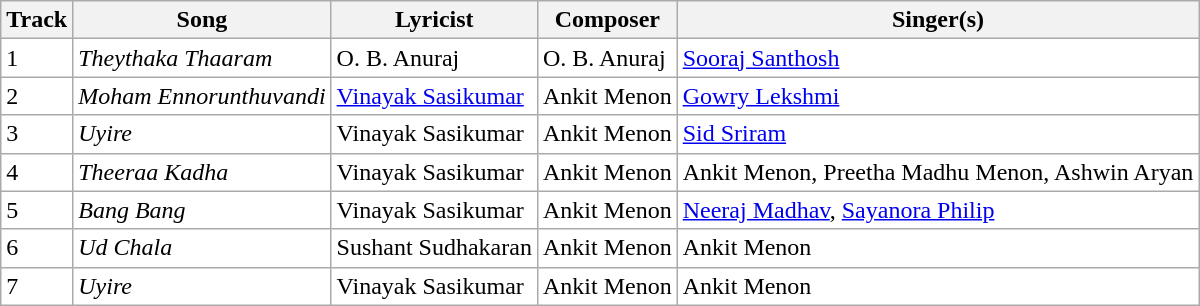<table class="wikitable sortable" style="background:#ffffff;">
<tr>
<th>Track</th>
<th>Song</th>
<th>Lyricist</th>
<th>Composer</th>
<th>Singer(s)</th>
</tr>
<tr>
<td>1</td>
<td><em>Theythaka Thaaram</em></td>
<td>O. B. Anuraj</td>
<td>O. B. Anuraj</td>
<td><a href='#'>Sooraj Santhosh</a></td>
</tr>
<tr>
<td>2</td>
<td><em>Moham Ennorunthuvandi</em></td>
<td><a href='#'>Vinayak Sasikumar</a></td>
<td>Ankit Menon</td>
<td><a href='#'>Gowry Lekshmi</a></td>
</tr>
<tr>
<td>3</td>
<td><em>Uyire</em></td>
<td>Vinayak Sasikumar</td>
<td>Ankit Menon</td>
<td><a href='#'>Sid Sriram</a></td>
</tr>
<tr>
<td>4</td>
<td><em>Theeraa Kadha</em></td>
<td>Vinayak Sasikumar</td>
<td>Ankit Menon</td>
<td>Ankit Menon, Preetha Madhu Menon, Ashwin Aryan</td>
</tr>
<tr>
<td>5</td>
<td><em>Bang Bang</em></td>
<td>Vinayak Sasikumar</td>
<td>Ankit Menon</td>
<td><a href='#'>Neeraj Madhav</a>, <a href='#'>Sayanora Philip</a></td>
</tr>
<tr>
<td>6</td>
<td><em>Ud Chala</em></td>
<td>Sushant Sudhakaran</td>
<td>Ankit Menon</td>
<td>Ankit Menon</td>
</tr>
<tr>
<td>7</td>
<td><em>Uyire</em></td>
<td>Vinayak Sasikumar</td>
<td>Ankit Menon</td>
<td>Ankit Menon</td>
</tr>
</table>
